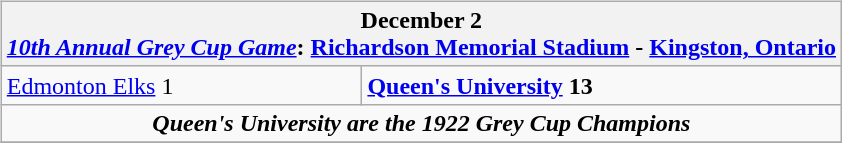<table cellspacing="10">
<tr>
<td valign="top"><br><table class="wikitable">
<tr>
<th bgcolor="#DDDDDD" colspan="4">December 2<br><a href='#'><em>10th Annual Grey Cup Game</em></a>: <a href='#'>Richardson Memorial Stadium</a> - <a href='#'>Kingston, Ontario</a></th>
</tr>
<tr>
<td><a href='#'>Edmonton Elks</a> 1</td>
<td><strong><a href='#'>Queen's University</a> 13</strong></td>
</tr>
<tr>
<td align="center" colspan="4"><strong><em>Queen's University are the 1922 Grey Cup Champions</em></strong></td>
</tr>
<tr>
</tr>
</table>
</td>
</tr>
</table>
